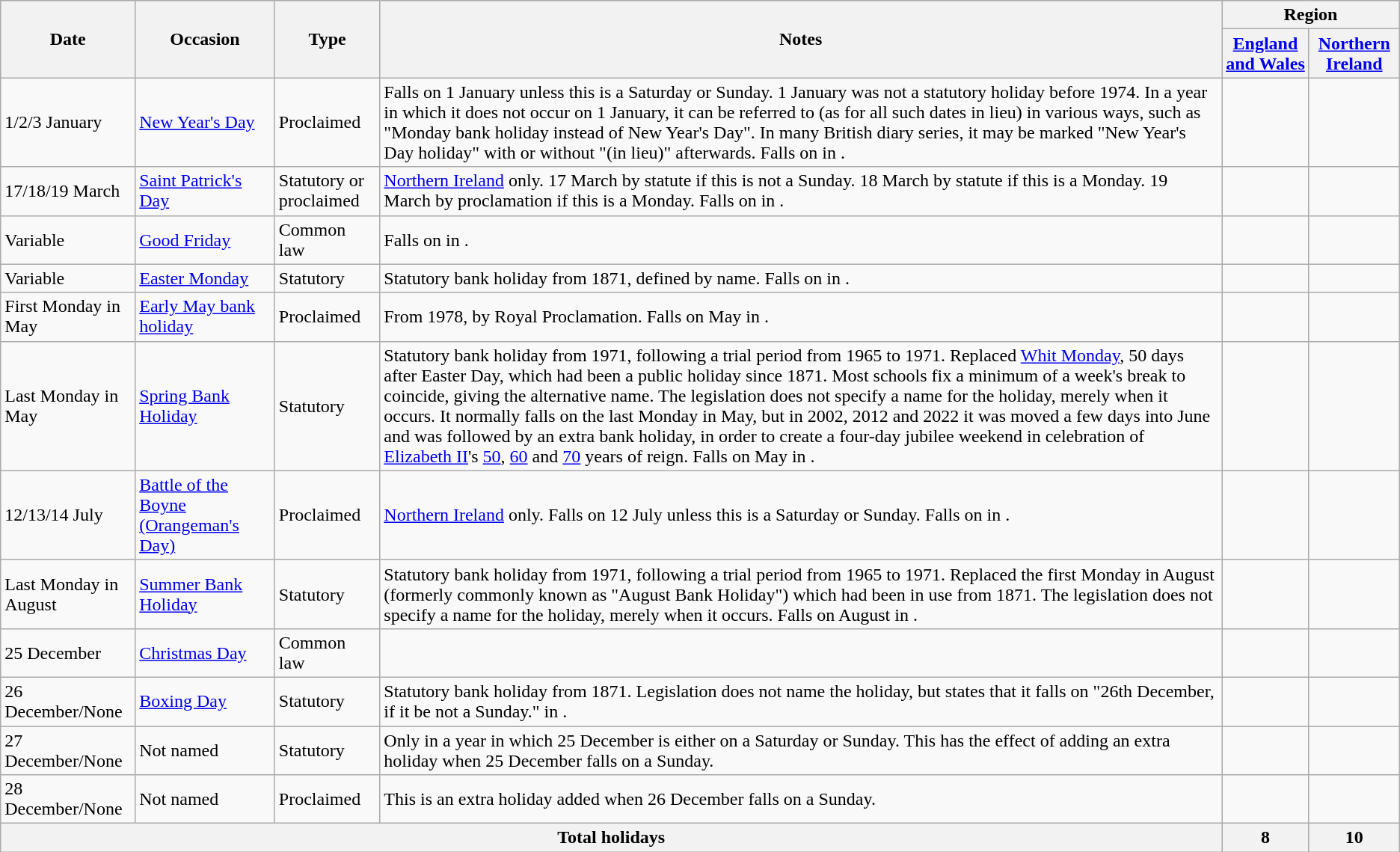<table class="wikitable">
<tr Holiday dates in England, Northern Ireland, and Wales>
<th scope="col" rowspan="2">Date</th>
<th scope="col" rowspan="2">Occasion</th>
<th scope="col" rowspan="2">Type</th>
<th scope="col" rowspan="2">Notes</th>
<th scope="col" colspan="2">Region</th>
</tr>
<tr>
<th scope="col"><a href='#'>England and Wales</a></th>
<th scope="col"><a href='#'>Northern Ireland</a></th>
</tr>
<tr>
<td>1/2/3 January</td>
<td><a href='#'>New Year's Day</a></td>
<td>Proclaimed</td>
<td>Falls on 1 January unless this is a Saturday or Sunday. 1 January was not a statutory holiday before 1974. In a year in which it does not occur on 1 January, it can be referred to (as for all such dates in lieu) in various ways, such as "Monday bank holiday instead of New Year's Day". In many British diary series, it may be marked "New Year's Day holiday" with or without "(in lieu)" afterwards. Falls on  in .</td>
<td></td>
<td></td>
</tr>
<tr>
<td>17/18/19 March</td>
<td><a href='#'>Saint Patrick's Day</a></td>
<td>Statutory or proclaimed</td>
<td><a href='#'>Northern Ireland</a> only. 17 March by statute if this is not a Sunday. 18 March by statute if this is a Monday. 19 March by proclamation if this is a Monday. Falls on  in .</td>
<td></td>
<td></td>
</tr>
<tr>
<td>Variable</td>
<td><a href='#'>Good Friday</a></td>
<td>Common law</td>
<td>Falls on  in .</td>
<td></td>
<td></td>
</tr>
<tr>
<td>Variable</td>
<td><a href='#'>Easter Monday</a></td>
<td>Statutory</td>
<td>Statutory bank holiday from 1871, defined by name. Falls on  in .</td>
<td></td>
<td></td>
</tr>
<tr>
<td>First Monday in May</td>
<td><a href='#'>Early May bank holiday</a></td>
<td>Proclaimed</td>
<td>From 1978, by Royal Proclamation. Falls on  May in .</td>
<td></td>
<td></td>
</tr>
<tr>
<td>Last Monday in May</td>
<td><a href='#'>Spring Bank Holiday</a></td>
<td>Statutory</td>
<td>Statutory bank holiday from 1971, following a trial period from 1965 to 1971. Replaced <a href='#'>Whit Monday</a>, 50 days after Easter Day, which had been a public holiday since 1871. Most schools fix a minimum of a week's break to coincide, giving the alternative name. The legislation does not specify a name for the holiday, merely when it occurs. It normally falls on the last Monday in May, but in 2002, 2012 and 2022 it was moved a few days into June and was followed by an extra bank holiday, in order to create a four-day jubilee weekend in celebration of <a href='#'>Elizabeth&nbsp;II</a>'s <a href='#'>50</a>, <a href='#'>60</a> and <a href='#'>70</a> years of reign. Falls on  May in .</td>
<td></td>
<td></td>
</tr>
<tr>
<td>12/13/14 July</td>
<td><a href='#'>Battle of the Boyne (Orangeman's Day)</a></td>
<td>Proclaimed</td>
<td><a href='#'>Northern Ireland</a> only. Falls on 12 July unless this is a Saturday or Sunday. Falls on  in .</td>
<td></td>
<td></td>
</tr>
<tr>
<td>Last Monday in August</td>
<td><a href='#'>Summer Bank Holiday</a></td>
<td>Statutory</td>
<td>Statutory bank holiday from 1971, following a trial period from 1965 to 1971. Replaced the first Monday in August (formerly commonly known as "August Bank Holiday") which had been in use from 1871. The legislation does not specify a name for the holiday, merely when it occurs. Falls on  August in .</td>
<td></td>
<td></td>
</tr>
<tr>
<td>25 December</td>
<td><a href='#'>Christmas Day</a></td>
<td>Common law</td>
<td></td>
<td></td>
<td></td>
</tr>
<tr>
<td>26 December/None</td>
<td><a href='#'>Boxing Day</a></td>
<td>Statutory</td>
<td>Statutory bank holiday from 1871. Legislation does not name the holiday, but states that it falls on "26th December, if it be not a Sunday."  in .</td>
<td></td>
<td></td>
</tr>
<tr>
<td>27 December/None</td>
<td>Not named</td>
<td>Statutory</td>
<td>Only in a year in which 25 December is either on a Saturday or Sunday. This has the effect of adding an extra holiday when 25 December falls on a Sunday.</td>
<td></td>
<td></td>
</tr>
<tr>
<td>28 December/None</td>
<td>Not named</td>
<td>Proclaimed</td>
<td>This is an extra holiday added when 26 December falls on a Sunday.</td>
<td></td>
<td></td>
</tr>
<tr>
<th scope="col" colspan="4">Total holidays</th>
<th scope="col">8</th>
<th scope="col">10</th>
</tr>
</table>
